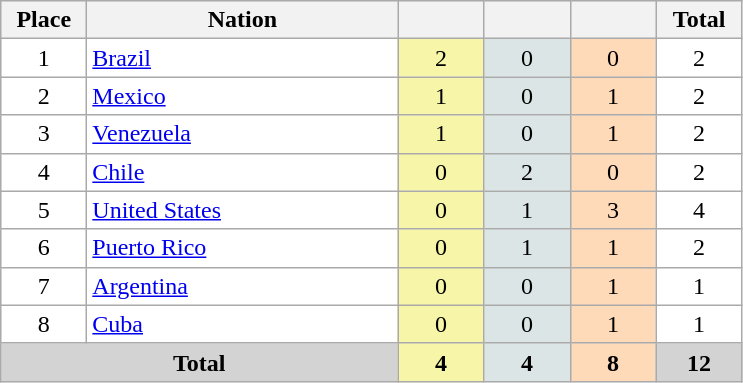<table class="wikitable" style="border:1px solid #AAAAAA">
<tr bgcolor="#EFEFEF">
<th width=50>Place</th>
<th width=200>Nation</th>
<th width=50></th>
<th width=50></th>
<th width=50></th>
<th width=50>Total</th>
</tr>
<tr align=center bgcolor="#FFFFFF">
<td>1</td>
<td align="left"> <a href='#'>Brazil</a></td>
<td style="background:#F7F6A8;">2</td>
<td style="background:#DCE5E5;">0</td>
<td style="background:#FFDAB9;">0</td>
<td>2</td>
</tr>
<tr align=center bgcolor="#FFFFFF">
<td>2</td>
<td align="left"> <a href='#'>Mexico</a></td>
<td style="background:#F7F6A8;">1</td>
<td style="background:#DCE5E5;">0</td>
<td style="background:#FFDAB9;">1</td>
<td>2</td>
</tr>
<tr align=center bgcolor="#FFFFFF">
<td>3</td>
<td align="left"> <a href='#'>Venezuela</a></td>
<td style="background:#F7F6A8;">1</td>
<td style="background:#DCE5E5;">0</td>
<td style="background:#FFDAB9;">1</td>
<td>2</td>
</tr>
<tr align=center bgcolor="#FFFFFF">
<td>4</td>
<td align="left"> <a href='#'>Chile</a></td>
<td style="background:#F7F6A8;">0</td>
<td style="background:#DCE5E5;">2</td>
<td style="background:#FFDAB9;">0</td>
<td>2</td>
</tr>
<tr align=center bgcolor="#FFFFFF">
<td>5</td>
<td align="left"> <a href='#'>United States</a></td>
<td style="background:#F7F6A8;">0</td>
<td style="background:#DCE5E5;">1</td>
<td style="background:#FFDAB9;">3</td>
<td>4</td>
</tr>
<tr align=center bgcolor="#FFFFFF">
<td>6</td>
<td align="left"> <a href='#'>Puerto Rico</a></td>
<td style="background:#F7F6A8;">0</td>
<td style="background:#DCE5E5;">1</td>
<td style="background:#FFDAB9;">1</td>
<td>2</td>
</tr>
<tr align=center bgcolor="#FFFFFF">
<td>7</td>
<td align="left"> <a href='#'>Argentina</a></td>
<td style="background:#F7F6A8;">0</td>
<td style="background:#DCE5E5;">0</td>
<td style="background:#FFDAB9;">1</td>
<td>1</td>
</tr>
<tr align=center bgcolor="#FFFFFF">
<td>8</td>
<td align="left"> <a href='#'>Cuba</a></td>
<td style="background:#F7F6A8;">0</td>
<td style="background:#DCE5E5;">0</td>
<td style="background:#FFDAB9;">1</td>
<td>1</td>
</tr>
<tr align="center">
<td colspan="2" bgcolor=D3D3D3><strong>Total</strong></td>
<td style="background:#F7F6A8;"><strong>4</strong></td>
<td style="background:#DCE5E5;"><strong>4</strong></td>
<td style="background:#FFDAB9;"><strong>8</strong></td>
<td bgcolor=D3D3D3><strong>12</strong></td>
</tr>
</table>
